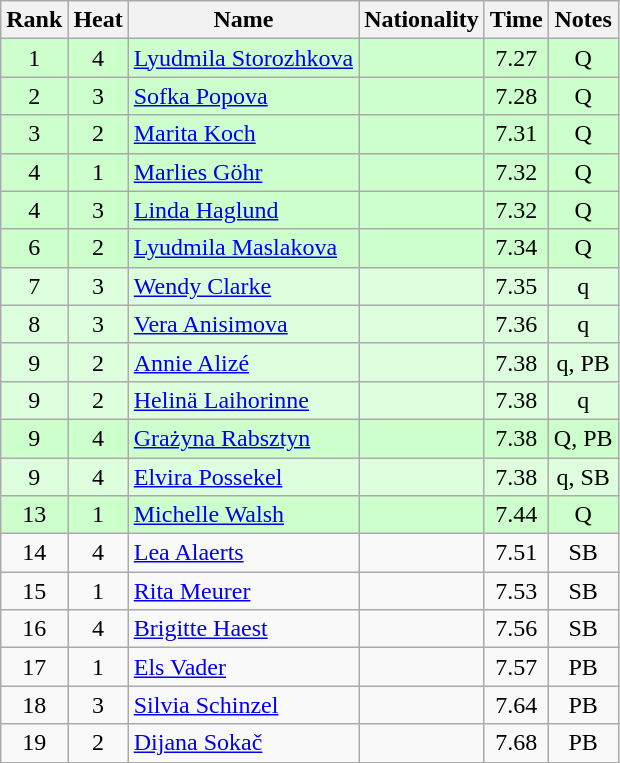<table class="wikitable sortable" style="text-align:center">
<tr>
<th>Rank</th>
<th>Heat</th>
<th>Name</th>
<th>Nationality</th>
<th>Time</th>
<th>Notes</th>
</tr>
<tr bgcolor=ccffcc>
<td>1</td>
<td>4</td>
<td align="left"><a href='#'>Lyudmila Storozhkova</a></td>
<td align=left></td>
<td>7.27</td>
<td>Q</td>
</tr>
<tr bgcolor=ccffcc>
<td>2</td>
<td>3</td>
<td align="left"><a href='#'>Sofka Popova</a></td>
<td align=left></td>
<td>7.28</td>
<td>Q</td>
</tr>
<tr bgcolor=ccffcc>
<td>3</td>
<td>2</td>
<td align="left"><a href='#'>Marita Koch</a></td>
<td align=left></td>
<td>7.31</td>
<td>Q</td>
</tr>
<tr bgcolor=ccffcc>
<td>4</td>
<td>1</td>
<td align="left"><a href='#'>Marlies Göhr</a></td>
<td align=left></td>
<td>7.32</td>
<td>Q</td>
</tr>
<tr bgcolor=ccffcc>
<td>4</td>
<td>3</td>
<td align="left"><a href='#'>Linda Haglund</a></td>
<td align=left></td>
<td>7.32</td>
<td>Q</td>
</tr>
<tr bgcolor=ccffcc>
<td>6</td>
<td>2</td>
<td align="left"><a href='#'>Lyudmila Maslakova</a></td>
<td align=left></td>
<td>7.34</td>
<td>Q</td>
</tr>
<tr bgcolor=ddffdd>
<td>7</td>
<td>3</td>
<td align="left"><a href='#'>Wendy Clarke</a></td>
<td align=left></td>
<td>7.35</td>
<td>q</td>
</tr>
<tr bgcolor=ddffdd>
<td>8</td>
<td>3</td>
<td align="left"><a href='#'>Vera Anisimova</a></td>
<td align=left></td>
<td>7.36</td>
<td>q</td>
</tr>
<tr bgcolor=ddffdd>
<td>9</td>
<td>2</td>
<td align="left"><a href='#'>Annie Alizé</a></td>
<td align=left></td>
<td>7.38</td>
<td>q, PB</td>
</tr>
<tr bgcolor=ddffdd>
<td>9</td>
<td>2</td>
<td align="left"><a href='#'>Helinä Laihorinne</a></td>
<td align=left></td>
<td>7.38</td>
<td>q</td>
</tr>
<tr bgcolor=ccffcc>
<td>9</td>
<td>4</td>
<td align="left"><a href='#'>Grażyna Rabsztyn</a></td>
<td align=left></td>
<td>7.38</td>
<td>Q, PB</td>
</tr>
<tr bgcolor=ddffdd>
<td>9</td>
<td>4</td>
<td align="left"><a href='#'>Elvira Possekel</a></td>
<td align=left></td>
<td>7.38</td>
<td>q, SB</td>
</tr>
<tr bgcolor=ccffcc>
<td>13</td>
<td>1</td>
<td align="left"><a href='#'>Michelle Walsh</a></td>
<td align=left></td>
<td>7.44</td>
<td>Q</td>
</tr>
<tr>
<td>14</td>
<td>4</td>
<td align="left"><a href='#'>Lea Alaerts</a></td>
<td align=left></td>
<td>7.51</td>
<td>SB</td>
</tr>
<tr>
<td>15</td>
<td>1</td>
<td align="left"><a href='#'>Rita Meurer</a></td>
<td align=left></td>
<td>7.53</td>
<td>SB</td>
</tr>
<tr>
<td>16</td>
<td>4</td>
<td align="left"><a href='#'>Brigitte Haest</a></td>
<td align=left></td>
<td>7.56</td>
<td>SB</td>
</tr>
<tr>
<td>17</td>
<td>1</td>
<td align="left"><a href='#'>Els Vader</a></td>
<td align=left></td>
<td>7.57</td>
<td>PB</td>
</tr>
<tr>
<td>18</td>
<td>3</td>
<td align="left"><a href='#'>Silvia Schinzel</a></td>
<td align=left></td>
<td>7.64</td>
<td>PB</td>
</tr>
<tr>
<td>19</td>
<td>2</td>
<td align="left"><a href='#'>Dijana Sokač</a></td>
<td align=left></td>
<td>7.68</td>
<td>PB</td>
</tr>
</table>
